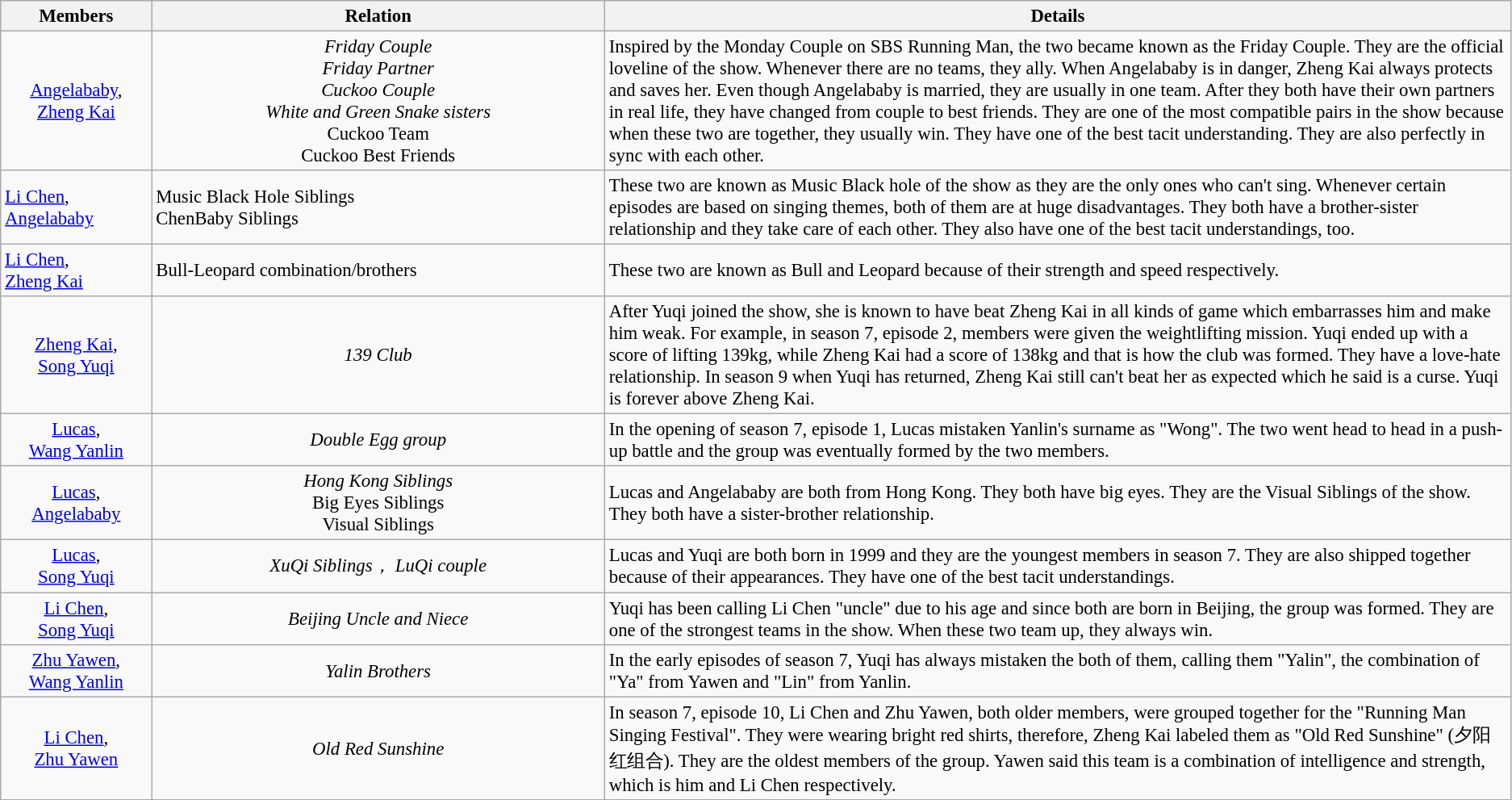<table class="wikitable" style="font-size:95%">
<tr>
<th style="text-align:center; width:10%;">Members</th>
<th style="text-align:center; width:30%;">Relation</th>
<th style="text-align:center; width:60%;">Details</th>
</tr>
<tr>
<td style="text-align:center;"><a href='#'>Angelababy</a>,<br><a href='#'>Zheng Kai</a></td>
<td style="text-align:center;"><em>Friday Couple</em><br><em>Friday Partner</em><br><em>Cuckoo Couple</em><br><em>White and Green Snake sisters</em><br>Cuckoo Team<br>Cuckoo Best Friends</td>
<td>Inspired by the Monday Couple on SBS Running Man, the two became known as the Friday Couple. They are the official loveline of the show. Whenever there are no teams, they ally. When Angelababy is in danger, Zheng Kai always protects and saves her. Even though Angelababy is married, they are usually in one team. After they both have their own partners in real life, they have changed from couple to best friends. They are one of the most compatible pairs in the show because when these two are together, they usually win. They have one of the best tacit understanding. They are also perfectly in sync with each other.</td>
</tr>
<tr>
<td><a href='#'>Li Chen</a>,<br><a href='#'>Angelababy</a></td>
<td>Music Black Hole Siblings<br>ChenBaby Siblings</td>
<td>These two are known as Music Black hole of the show as they are the only ones who can't sing. Whenever certain episodes are based on singing themes, both of them are at huge disadvantages.  They both have a brother-sister relationship and they take care of each other. They also have one of the best tacit understandings, too.</td>
</tr>
<tr>
<td><a href='#'>Li Chen</a>,<br><a href='#'>Zheng Kai</a></td>
<td>Bull-Leopard combination/brothers</td>
<td>These two are known as Bull and Leopard because of their strength and speed respectively.</td>
</tr>
<tr>
<td style="text-align:center;"><a href='#'>Zheng Kai</a>,<br><a href='#'>Song Yuqi</a></td>
<td style="text-align:center;"><em>139 Club</em></td>
<td>After Yuqi joined the show, she is known to have beat Zheng Kai in all kinds of game which embarrasses him and make him weak. For example, in season 7, episode 2, members were given the weightlifting mission. Yuqi ended up with a score of lifting 139kg, while Zheng Kai had a score of 138kg and that is how the club was formed. They have a love-hate relationship. In season 9 when Yuqi has returned, Zheng Kai still can't beat her as expected which he said is a curse. Yuqi is forever above Zheng Kai.</td>
</tr>
<tr>
<td style="text-align:center;"><a href='#'>Lucas</a>,<br><a href='#'>Wang Yanlin</a></td>
<td style="text-align:center;"><em>Double Egg group</em></td>
<td>In the opening of season 7, episode 1, Lucas mistaken Yanlin's surname as "Wong". The two went head to head in a push-up battle and the group was eventually formed by the two members.</td>
</tr>
<tr>
<td style="text-align:center;"><a href='#'>Lucas</a>,<br><a href='#'>Angelababy</a></td>
<td style="text-align:center;"><em>Hong Kong Siblings</em><br>Big Eyes Siblings<br>Visual Siblings</td>
<td>Lucas and Angelababy are both from Hong Kong. They both have big eyes. They are the Visual Siblings of the show. They both have a sister-brother relationship.</td>
</tr>
<tr>
<td style="text-align:center;"><a href='#'>Lucas</a>,<br><a href='#'>Song Yuqi</a></td>
<td style="text-align:center;"><em>XuQi Siblings， LuQi couple</em></td>
<td>Lucas and Yuqi are both born in 1999 and they are the youngest members in season 7. They are also shipped together because of their appearances. They have one of the best tacit understandings.</td>
</tr>
<tr>
<td style="text-align:center;"><a href='#'>Li Chen</a>,<br><a href='#'>Song Yuqi</a></td>
<td style="text-align:center;"><em>Beijing Uncle and Niece</em></td>
<td>Yuqi has been calling Li Chen "uncle" due to his age and since both are born in Beijing, the group was formed. They are one of the strongest teams in the show. When these two team up, they always win.</td>
</tr>
<tr>
<td style="text-align:center;"><a href='#'>Zhu Yawen</a>,<br><a href='#'>Wang Yanlin</a></td>
<td style="text-align:center;"><em>Yalin Brothers</em></td>
<td>In the early episodes of season 7, Yuqi has always mistaken the both of them, calling them "Yalin", the combination of "Ya" from Yawen and "Lin" from Yanlin.</td>
</tr>
<tr>
<td style="text-align:center;"><a href='#'>Li Chen</a>,<br><a href='#'>Zhu Yawen</a></td>
<td style="text-align:center;"><em>Old Red Sunshine</em></td>
<td>In season 7, episode 10, Li Chen and Zhu Yawen, both older members, were grouped together for the "Running Man Singing Festival". They were wearing bright red shirts, therefore, Zheng Kai labeled them as "Old Red Sunshine" (夕阳红组合). They are the oldest members of the group. Yawen said this team is a combination of intelligence and strength, which is him and Li Chen respectively.</td>
</tr>
</table>
